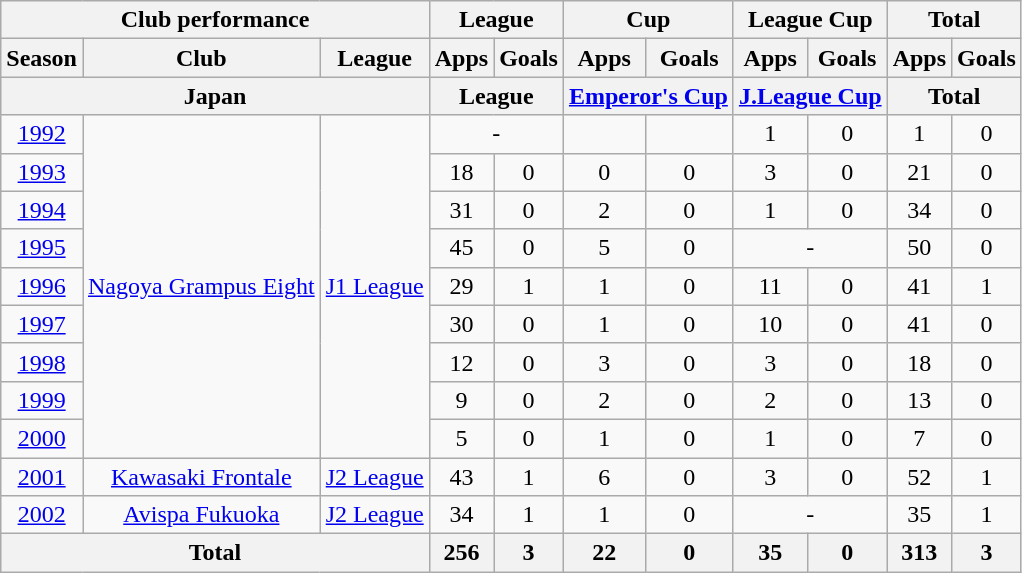<table class="wikitable" style="text-align:center;">
<tr>
<th colspan=3>Club performance</th>
<th colspan=2>League</th>
<th colspan=2>Cup</th>
<th colspan=2>League Cup</th>
<th colspan=2>Total</th>
</tr>
<tr>
<th>Season</th>
<th>Club</th>
<th>League</th>
<th>Apps</th>
<th>Goals</th>
<th>Apps</th>
<th>Goals</th>
<th>Apps</th>
<th>Goals</th>
<th>Apps</th>
<th>Goals</th>
</tr>
<tr>
<th colspan=3>Japan</th>
<th colspan=2>League</th>
<th colspan=2><a href='#'>Emperor's Cup</a></th>
<th colspan=2><a href='#'>J.League Cup</a></th>
<th colspan=2>Total</th>
</tr>
<tr>
<td><a href='#'>1992</a></td>
<td rowspan="9"><a href='#'>Nagoya Grampus Eight</a></td>
<td rowspan="9"><a href='#'>J1 League</a></td>
<td colspan="2">-</td>
<td></td>
<td></td>
<td>1</td>
<td>0</td>
<td>1</td>
<td>0</td>
</tr>
<tr>
<td><a href='#'>1993</a></td>
<td>18</td>
<td>0</td>
<td>0</td>
<td>0</td>
<td>3</td>
<td>0</td>
<td>21</td>
<td>0</td>
</tr>
<tr>
<td><a href='#'>1994</a></td>
<td>31</td>
<td>0</td>
<td>2</td>
<td>0</td>
<td>1</td>
<td>0</td>
<td>34</td>
<td>0</td>
</tr>
<tr>
<td><a href='#'>1995</a></td>
<td>45</td>
<td>0</td>
<td>5</td>
<td>0</td>
<td colspan="2">-</td>
<td>50</td>
<td>0</td>
</tr>
<tr>
<td><a href='#'>1996</a></td>
<td>29</td>
<td>1</td>
<td>1</td>
<td>0</td>
<td>11</td>
<td>0</td>
<td>41</td>
<td>1</td>
</tr>
<tr>
<td><a href='#'>1997</a></td>
<td>30</td>
<td>0</td>
<td>1</td>
<td>0</td>
<td>10</td>
<td>0</td>
<td>41</td>
<td>0</td>
</tr>
<tr>
<td><a href='#'>1998</a></td>
<td>12</td>
<td>0</td>
<td>3</td>
<td>0</td>
<td>3</td>
<td>0</td>
<td>18</td>
<td>0</td>
</tr>
<tr>
<td><a href='#'>1999</a></td>
<td>9</td>
<td>0</td>
<td>2</td>
<td>0</td>
<td>2</td>
<td>0</td>
<td>13</td>
<td>0</td>
</tr>
<tr>
<td><a href='#'>2000</a></td>
<td>5</td>
<td>0</td>
<td>1</td>
<td>0</td>
<td>1</td>
<td>0</td>
<td>7</td>
<td>0</td>
</tr>
<tr>
<td><a href='#'>2001</a></td>
<td><a href='#'>Kawasaki Frontale</a></td>
<td><a href='#'>J2 League</a></td>
<td>43</td>
<td>1</td>
<td>6</td>
<td>0</td>
<td>3</td>
<td>0</td>
<td>52</td>
<td>1</td>
</tr>
<tr>
<td><a href='#'>2002</a></td>
<td><a href='#'>Avispa Fukuoka</a></td>
<td><a href='#'>J2 League</a></td>
<td>34</td>
<td>1</td>
<td>1</td>
<td>0</td>
<td colspan="2">-</td>
<td>35</td>
<td>1</td>
</tr>
<tr>
<th colspan=3>Total</th>
<th>256</th>
<th>3</th>
<th>22</th>
<th>0</th>
<th>35</th>
<th>0</th>
<th>313</th>
<th>3</th>
</tr>
</table>
